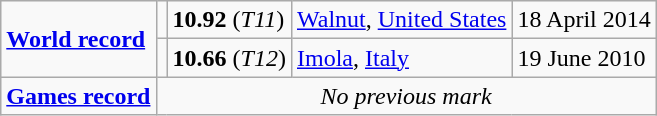<table class="wikitable">
<tr>
<td rowspan=2><a href='#'><strong>World record</strong></a></td>
<td></td>
<td><strong>10.92</strong> (<em>T11</em>)</td>
<td><a href='#'>Walnut</a>, <a href='#'>United States</a></td>
<td>18 April 2014</td>
</tr>
<tr>
<td></td>
<td><strong>10.66</strong> (<em>T12</em>)</td>
<td><a href='#'>Imola</a>, <a href='#'>Italy</a></td>
<td>19 June 2010</td>
</tr>
<tr>
<td><a href='#'><strong>Games record</strong></a></td>
<td align="center" colspan=4><em>No previous mark</em></td>
</tr>
</table>
